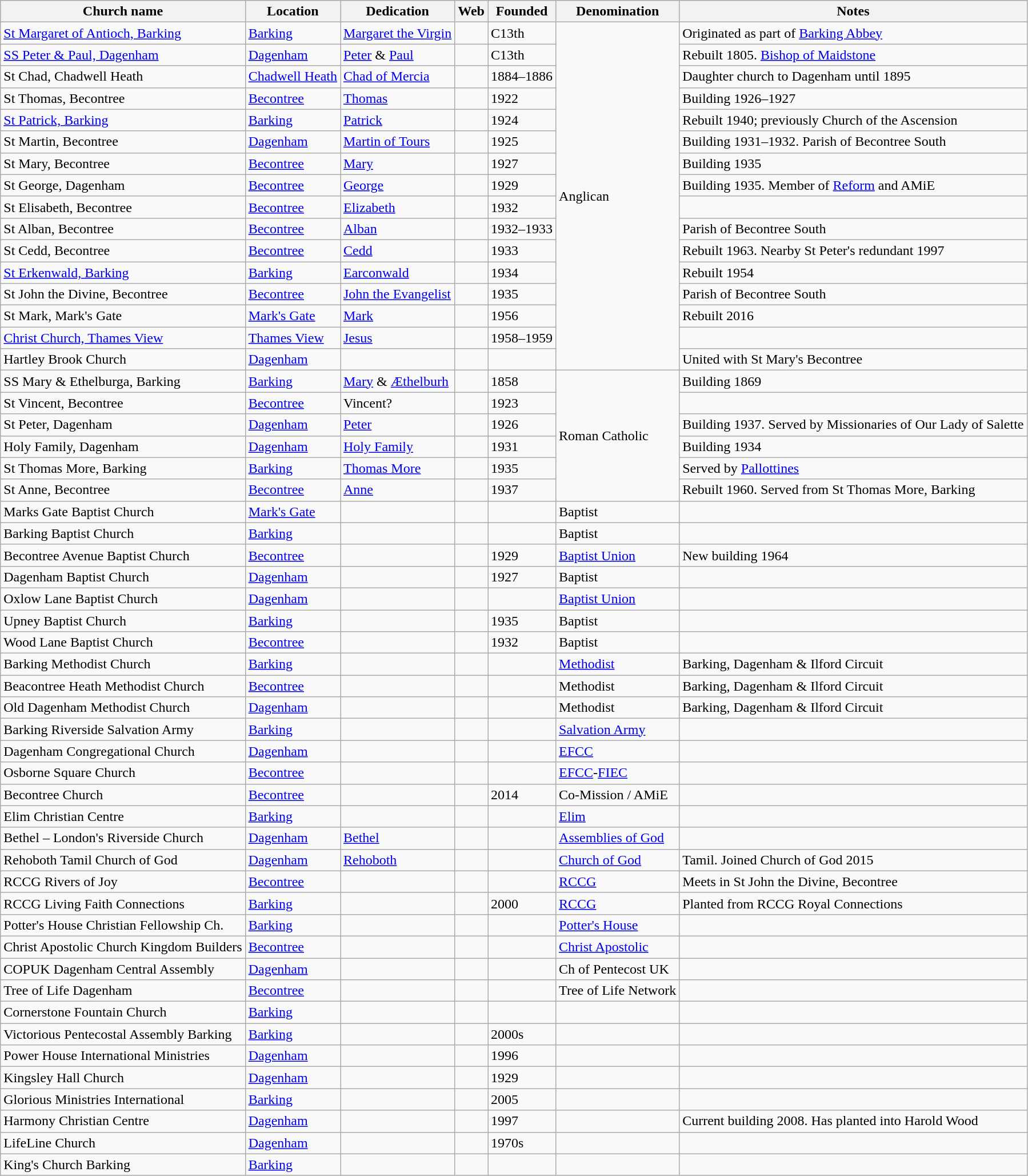<table class="wikitable sortable">
<tr>
<th>Church name</th>
<th>Location</th>
<th>Dedication</th>
<th>Web</th>
<th>Founded</th>
<th>Denomination</th>
<th>Notes</th>
</tr>
<tr>
<td><a href='#'>St Margaret of Antioch, Barking</a></td>
<td><a href='#'>Barking</a></td>
<td><a href='#'>Margaret the Virgin</a></td>
<td></td>
<td>C13th</td>
<td rowspan="16">Anglican</td>
<td>Originated as part of <a href='#'>Barking Abbey</a></td>
</tr>
<tr>
<td><a href='#'>SS Peter & Paul, Dagenham</a></td>
<td><a href='#'>Dagenham</a></td>
<td><a href='#'>Peter</a> & <a href='#'>Paul</a></td>
<td></td>
<td>C13th</td>
<td>Rebuilt 1805. <a href='#'>Bishop of Maidstone</a></td>
</tr>
<tr>
<td>St Chad, Chadwell Heath</td>
<td><a href='#'>Chadwell Heath</a></td>
<td><a href='#'>Chad of Mercia</a></td>
<td></td>
<td>1884–1886</td>
<td>Daughter church to Dagenham until 1895</td>
</tr>
<tr>
<td>St Thomas, Becontree</td>
<td><a href='#'>Becontree</a></td>
<td><a href='#'>Thomas</a></td>
<td></td>
<td>1922</td>
<td>Building 1926–1927</td>
</tr>
<tr>
<td><a href='#'>St Patrick, Barking</a></td>
<td><a href='#'>Barking</a></td>
<td><a href='#'>Patrick</a></td>
<td></td>
<td>1924</td>
<td>Rebuilt 1940; previously Church of the Ascension</td>
</tr>
<tr>
<td>St Martin, Becontree</td>
<td><a href='#'>Dagenham</a></td>
<td><a href='#'>Martin of Tours</a></td>
<td></td>
<td>1925</td>
<td>Building 1931–1932. Parish of Becontree South</td>
</tr>
<tr>
<td>St Mary, Becontree</td>
<td><a href='#'>Becontree</a></td>
<td><a href='#'>Mary</a></td>
<td></td>
<td>1927</td>
<td>Building 1935</td>
</tr>
<tr>
<td>St George, Dagenham</td>
<td><a href='#'>Becontree</a></td>
<td><a href='#'>George</a></td>
<td></td>
<td>1929</td>
<td>Building 1935. Member of <a href='#'>Reform</a> and AMiE</td>
</tr>
<tr>
<td>St Elisabeth, Becontree</td>
<td><a href='#'>Becontree</a></td>
<td><a href='#'>Elizabeth</a></td>
<td></td>
<td>1932</td>
<td></td>
</tr>
<tr>
<td>St Alban, Becontree</td>
<td><a href='#'>Becontree</a></td>
<td><a href='#'>Alban</a></td>
<td></td>
<td>1932–1933</td>
<td>Parish of Becontree South</td>
</tr>
<tr>
<td>St Cedd, Becontree</td>
<td><a href='#'>Becontree</a></td>
<td><a href='#'>Cedd</a></td>
<td></td>
<td>1933</td>
<td>Rebuilt 1963. Nearby St Peter's redundant 1997</td>
</tr>
<tr>
<td><a href='#'>St Erkenwald, Barking</a></td>
<td><a href='#'>Barking</a></td>
<td><a href='#'>Earconwald</a></td>
<td></td>
<td>1934</td>
<td>Rebuilt 1954</td>
</tr>
<tr>
<td>St John the Divine, Becontree</td>
<td><a href='#'>Becontree</a></td>
<td><a href='#'>John the Evangelist</a></td>
<td></td>
<td>1935</td>
<td>Parish of Becontree South</td>
</tr>
<tr>
<td>St Mark, Mark's Gate</td>
<td><a href='#'>Mark's Gate</a></td>
<td><a href='#'>Mark</a></td>
<td></td>
<td>1956</td>
<td>Rebuilt 2016</td>
</tr>
<tr>
<td><a href='#'>Christ Church, Thames View</a></td>
<td><a href='#'>Thames View</a></td>
<td><a href='#'>Jesus</a></td>
<td></td>
<td>1958–1959</td>
<td></td>
</tr>
<tr>
<td>Hartley Brook Church</td>
<td><a href='#'>Dagenham</a></td>
<td></td>
<td></td>
<td></td>
<td>United with St Mary's Becontree</td>
</tr>
<tr>
<td>SS Mary & Ethelburga, Barking</td>
<td><a href='#'>Barking</a></td>
<td><a href='#'>Mary</a> & <a href='#'>Æthelburh</a></td>
<td></td>
<td>1858</td>
<td rowspan="6">Roman Catholic</td>
<td>Building 1869</td>
</tr>
<tr>
<td>St Vincent, Becontree</td>
<td><a href='#'>Becontree</a></td>
<td>Vincent?</td>
<td></td>
<td>1923</td>
<td></td>
</tr>
<tr>
<td>St Peter, Dagenham</td>
<td><a href='#'>Dagenham</a></td>
<td><a href='#'>Peter</a></td>
<td></td>
<td>1926</td>
<td>Building 1937. Served by Missionaries of Our Lady of Salette</td>
</tr>
<tr>
<td>Holy Family, Dagenham</td>
<td><a href='#'>Dagenham</a></td>
<td><a href='#'>Holy Family</a></td>
<td></td>
<td>1931</td>
<td>Building 1934</td>
</tr>
<tr>
<td>St Thomas More, Barking</td>
<td><a href='#'>Barking</a></td>
<td><a href='#'>Thomas More</a></td>
<td></td>
<td>1935</td>
<td>Served by <a href='#'>Pallottines</a></td>
</tr>
<tr>
<td>St Anne, Becontree</td>
<td><a href='#'>Becontree</a></td>
<td><a href='#'>Anne</a></td>
<td></td>
<td>1937</td>
<td>Rebuilt 1960. Served from St Thomas More, Barking</td>
</tr>
<tr>
<td>Marks Gate Baptist Church</td>
<td><a href='#'>Mark's Gate</a></td>
<td></td>
<td></td>
<td></td>
<td>Baptist</td>
<td></td>
</tr>
<tr>
<td>Barking Baptist Church</td>
<td><a href='#'>Barking</a></td>
<td></td>
<td></td>
<td></td>
<td>Baptist</td>
<td></td>
</tr>
<tr>
<td>Becontree Avenue Baptist Church</td>
<td><a href='#'>Becontree</a></td>
<td></td>
<td></td>
<td>1929</td>
<td><a href='#'>Baptist Union</a></td>
<td>New building 1964</td>
</tr>
<tr>
<td>Dagenham Baptist Church</td>
<td><a href='#'>Dagenham</a></td>
<td></td>
<td></td>
<td>1927</td>
<td>Baptist</td>
<td></td>
</tr>
<tr>
<td>Oxlow Lane Baptist Church</td>
<td><a href='#'>Dagenham</a></td>
<td></td>
<td></td>
<td></td>
<td><a href='#'>Baptist Union</a></td>
<td></td>
</tr>
<tr>
<td>Upney Baptist Church</td>
<td><a href='#'>Barking</a></td>
<td></td>
<td></td>
<td>1935</td>
<td>Baptist</td>
<td></td>
</tr>
<tr>
<td>Wood Lane Baptist Church</td>
<td><a href='#'>Becontree</a></td>
<td></td>
<td></td>
<td>1932</td>
<td>Baptist</td>
<td></td>
</tr>
<tr>
<td>Barking Methodist Church</td>
<td><a href='#'>Barking</a></td>
<td></td>
<td></td>
<td></td>
<td><a href='#'>Methodist</a></td>
<td>Barking, Dagenham & Ilford Circuit</td>
</tr>
<tr>
<td>Beacontree Heath Methodist Church</td>
<td><a href='#'>Becontree</a></td>
<td></td>
<td></td>
<td></td>
<td>Methodist</td>
<td>Barking, Dagenham & Ilford Circuit</td>
</tr>
<tr>
<td>Old Dagenham Methodist Church</td>
<td><a href='#'>Dagenham</a></td>
<td></td>
<td></td>
<td></td>
<td>Methodist</td>
<td>Barking, Dagenham & Ilford Circuit</td>
</tr>
<tr>
<td>Barking Riverside Salvation Army</td>
<td><a href='#'>Barking</a></td>
<td></td>
<td></td>
<td></td>
<td><a href='#'>Salvation Army</a></td>
<td></td>
</tr>
<tr>
<td>Dagenham Congregational Church</td>
<td><a href='#'>Dagenham</a></td>
<td></td>
<td></td>
<td></td>
<td><a href='#'>EFCC</a></td>
<td></td>
</tr>
<tr>
<td>Osborne Square Church</td>
<td><a href='#'>Becontree</a></td>
<td></td>
<td></td>
<td></td>
<td><a href='#'>EFCC</a>-<a href='#'>FIEC</a></td>
<td></td>
</tr>
<tr>
<td>Becontree Church</td>
<td><a href='#'>Becontree</a></td>
<td></td>
<td></td>
<td>2014</td>
<td>Co-Mission / AMiE</td>
<td></td>
</tr>
<tr>
<td>Elim Christian Centre</td>
<td><a href='#'>Barking</a></td>
<td></td>
<td></td>
<td></td>
<td><a href='#'>Elim</a></td>
<td></td>
</tr>
<tr>
<td>Bethel – London's Riverside Church</td>
<td><a href='#'>Dagenham</a></td>
<td><a href='#'>Bethel</a></td>
<td></td>
<td></td>
<td><a href='#'>Assemblies of God</a></td>
<td></td>
</tr>
<tr>
<td>Rehoboth Tamil Church of God</td>
<td><a href='#'>Dagenham</a></td>
<td><a href='#'>Rehoboth</a></td>
<td></td>
<td></td>
<td><a href='#'>Church of God</a></td>
<td>Tamil. Joined Church of God 2015</td>
</tr>
<tr>
<td>RCCG Rivers of Joy</td>
<td><a href='#'>Becontree</a></td>
<td></td>
<td></td>
<td></td>
<td><a href='#'>RCCG</a></td>
<td>Meets in St John the Divine, Becontree</td>
</tr>
<tr>
<td>RCCG Living Faith Connections</td>
<td><a href='#'>Barking</a></td>
<td></td>
<td></td>
<td>2000</td>
<td><a href='#'>RCCG</a></td>
<td>Planted from RCCG Royal Connections</td>
</tr>
<tr>
<td>Potter's House Christian Fellowship Ch.</td>
<td><a href='#'>Barking</a></td>
<td></td>
<td></td>
<td></td>
<td><a href='#'>Potter's House</a></td>
<td></td>
</tr>
<tr>
<td>Christ Apostolic Church Kingdom Builders</td>
<td><a href='#'>Becontree</a></td>
<td></td>
<td></td>
<td></td>
<td><a href='#'>Christ Apostolic</a></td>
<td></td>
</tr>
<tr>
<td>COPUK Dagenham Central Assembly</td>
<td><a href='#'>Dagenham</a></td>
<td></td>
<td></td>
<td></td>
<td>Ch of Pentecost UK</td>
<td></td>
</tr>
<tr>
<td>Tree of Life Dagenham</td>
<td><a href='#'>Becontree</a></td>
<td></td>
<td></td>
<td></td>
<td>Tree of Life Network</td>
<td></td>
</tr>
<tr>
<td>Cornerstone Fountain Church</td>
<td><a href='#'>Barking</a></td>
<td></td>
<td></td>
<td></td>
<td></td>
<td></td>
</tr>
<tr>
<td>Victorious Pentecostal Assembly Barking</td>
<td><a href='#'>Barking</a></td>
<td></td>
<td></td>
<td>2000s</td>
<td></td>
<td></td>
</tr>
<tr>
<td>Power House International Ministries</td>
<td><a href='#'>Dagenham</a></td>
<td></td>
<td></td>
<td>1996</td>
<td></td>
<td></td>
</tr>
<tr>
<td>Kingsley Hall Church</td>
<td><a href='#'>Dagenham</a></td>
<td></td>
<td></td>
<td>1929</td>
<td></td>
<td></td>
</tr>
<tr>
<td>Glorious Ministries International</td>
<td><a href='#'>Barking</a></td>
<td></td>
<td></td>
<td>2005</td>
<td></td>
<td></td>
</tr>
<tr>
<td>Harmony Christian Centre</td>
<td><a href='#'>Dagenham</a></td>
<td></td>
<td></td>
<td>1997</td>
<td></td>
<td>Current building 2008. Has planted into Harold Wood</td>
</tr>
<tr>
<td>LifeLine Church</td>
<td><a href='#'>Dagenham</a></td>
<td></td>
<td></td>
<td>1970s</td>
<td></td>
<td></td>
</tr>
<tr>
<td>King's Church Barking</td>
<td><a href='#'>Barking</a></td>
<td></td>
<td></td>
<td></td>
<td></td>
<td></td>
</tr>
</table>
